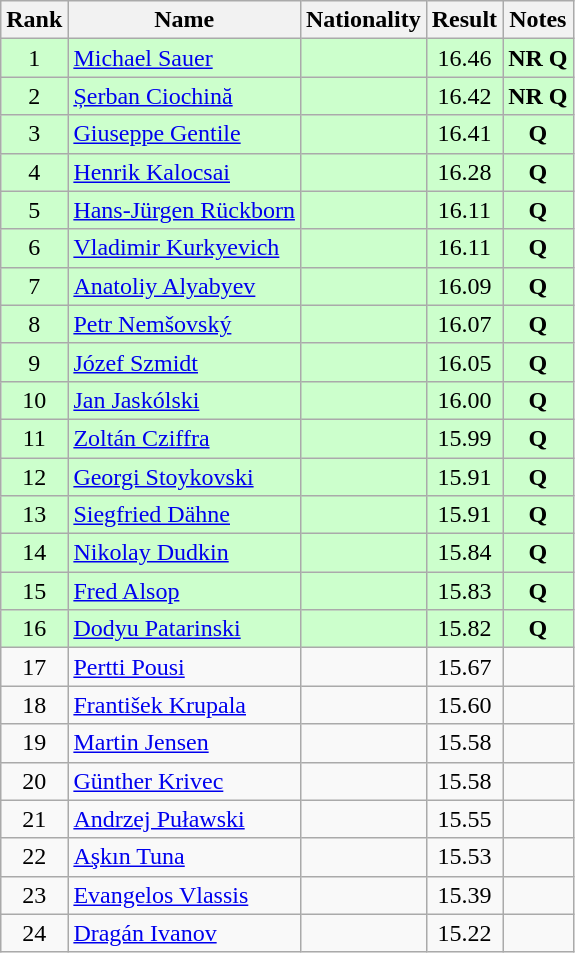<table class="wikitable sortable" style="text-align:center">
<tr>
<th>Rank</th>
<th>Name</th>
<th>Nationality</th>
<th>Result</th>
<th>Notes</th>
</tr>
<tr bgcolor=ccffcc>
<td>1</td>
<td align=left><a href='#'>Michael Sauer</a></td>
<td align=left></td>
<td>16.46</td>
<td><strong>NR Q</strong></td>
</tr>
<tr bgcolor=ccffcc>
<td>2</td>
<td align=left><a href='#'>Șerban Ciochină</a></td>
<td align=left></td>
<td>16.42</td>
<td><strong>NR Q</strong></td>
</tr>
<tr bgcolor=ccffcc>
<td>3</td>
<td align=left><a href='#'>Giuseppe Gentile</a></td>
<td align=left></td>
<td>16.41</td>
<td><strong>Q</strong></td>
</tr>
<tr bgcolor=ccffcc>
<td>4</td>
<td align=left><a href='#'>Henrik Kalocsai</a></td>
<td align=left></td>
<td>16.28</td>
<td><strong>Q</strong></td>
</tr>
<tr bgcolor=ccffcc>
<td>5</td>
<td align=left><a href='#'>Hans-Jürgen Rückborn</a></td>
<td align=left></td>
<td>16.11</td>
<td><strong>Q</strong></td>
</tr>
<tr bgcolor=ccffcc>
<td>6</td>
<td align=left><a href='#'>Vladimir Kurkyevich</a></td>
<td align=left></td>
<td>16.11</td>
<td><strong>Q</strong></td>
</tr>
<tr bgcolor=ccffcc>
<td>7</td>
<td align=left><a href='#'>Anatoliy Alyabyev</a></td>
<td align=left></td>
<td>16.09</td>
<td><strong>Q</strong></td>
</tr>
<tr bgcolor=ccffcc>
<td>8</td>
<td align=left><a href='#'>Petr Nemšovský</a></td>
<td align=left></td>
<td>16.07</td>
<td><strong>Q</strong></td>
</tr>
<tr bgcolor=ccffcc>
<td>9</td>
<td align=left><a href='#'>Józef Szmidt</a></td>
<td align=left></td>
<td>16.05</td>
<td><strong>Q</strong></td>
</tr>
<tr bgcolor=ccffcc>
<td>10</td>
<td align=left><a href='#'>Jan Jaskólski</a></td>
<td align=left></td>
<td>16.00</td>
<td><strong>Q</strong></td>
</tr>
<tr bgcolor=ccffcc>
<td>11</td>
<td align=left><a href='#'>Zoltán Cziffra</a></td>
<td align=left></td>
<td>15.99</td>
<td><strong>Q</strong></td>
</tr>
<tr bgcolor=ccffcc>
<td>12</td>
<td align=left><a href='#'>Georgi Stoykovski</a></td>
<td align=left></td>
<td>15.91</td>
<td><strong>Q</strong></td>
</tr>
<tr bgcolor=ccffcc>
<td>13</td>
<td align=left><a href='#'>Siegfried Dähne</a></td>
<td align=left></td>
<td>15.91</td>
<td><strong>Q</strong></td>
</tr>
<tr bgcolor=ccffcc>
<td>14</td>
<td align=left><a href='#'>Nikolay Dudkin</a></td>
<td align=left></td>
<td>15.84</td>
<td><strong>Q</strong></td>
</tr>
<tr bgcolor=ccffcc>
<td>15</td>
<td align=left><a href='#'>Fred Alsop</a></td>
<td align=left></td>
<td>15.83</td>
<td><strong>Q</strong></td>
</tr>
<tr bgcolor=ccffcc>
<td>16</td>
<td align=left><a href='#'>Dodyu Patarinski</a></td>
<td align=left></td>
<td>15.82</td>
<td><strong>Q</strong></td>
</tr>
<tr>
<td>17</td>
<td align=left><a href='#'>Pertti Pousi</a></td>
<td align=left></td>
<td>15.67</td>
<td></td>
</tr>
<tr>
<td>18</td>
<td align=left><a href='#'>František Krupala</a></td>
<td align=left></td>
<td>15.60</td>
<td></td>
</tr>
<tr>
<td>19</td>
<td align=left><a href='#'>Martin Jensen</a></td>
<td align=left></td>
<td>15.58</td>
<td></td>
</tr>
<tr>
<td>20</td>
<td align=left><a href='#'>Günther Krivec</a></td>
<td align=left></td>
<td>15.58</td>
<td></td>
</tr>
<tr>
<td>21</td>
<td align=left><a href='#'>Andrzej Puławski</a></td>
<td align=left></td>
<td>15.55</td>
<td></td>
</tr>
<tr>
<td>22</td>
<td align=left><a href='#'>Aşkın Tuna</a></td>
<td align=left></td>
<td>15.53</td>
<td></td>
</tr>
<tr>
<td>23</td>
<td align=left><a href='#'>Evangelos Vlassis</a></td>
<td align=left></td>
<td>15.39</td>
<td></td>
</tr>
<tr>
<td>24</td>
<td align=left><a href='#'>Dragán Ivanov</a></td>
<td align=left></td>
<td>15.22</td>
<td></td>
</tr>
</table>
